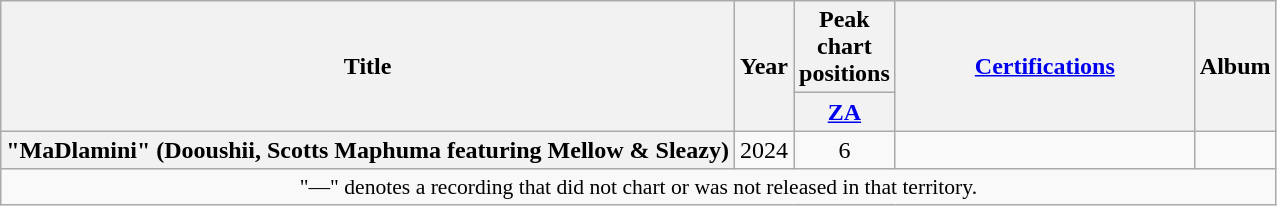<table class="wikitable plainrowheaders" style="text-align:center;">
<tr>
<th scope="col" rowspan="2">Title</th>
<th scope="col" rowspan="2">Year</th>
<th scope="col" colspan="1">Peak chart positions</th>
<th scope="col" rowspan="2" style="width:12em;"><a href='#'>Certifications</a></th>
<th scope="col" rowspan="2">Album</th>
</tr>
<tr>
<th scope="col" style="width:3em;font-size:100%;"><a href='#'>ZA</a><br></th>
</tr>
<tr>
<th scope="row">"MaDlamini" (Dooushii, Scotts Maphuma featuring Mellow & Sleazy)</th>
<td>2024</td>
<td>6</td>
<td></td>
<td></td>
</tr>
<tr>
<td colspan="8" style="font-size:90%">"—" denotes a recording that did not chart or was not released in that territory.</td>
</tr>
</table>
